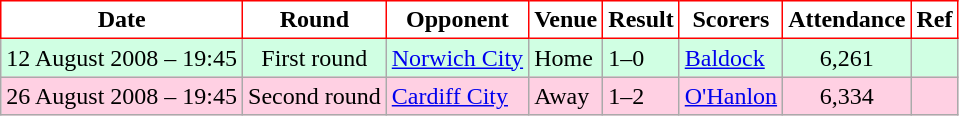<table class="wikitable">
<tr>
<th style="background:#FFFFFF; color:black; border:1px solid red;">Date</th>
<th style="background:#FFFFFF; color:black; border:1px solid red;">Round</th>
<th style="background:#FFFFFF; color:black; border:1px solid red;">Opponent</th>
<th style="background:#FFFFFF; color:black; border:1px solid red;">Venue</th>
<th style="background:#FFFFFF; color:black; border:1px solid red;">Result</th>
<th style="background:#FFFFFF; color:black; border:1px solid red;">Scorers</th>
<th style="background:#FFFFFF; color:black; border:1px solid red;">Attendance</th>
<th style="background:#FFFFFF; color:black; border:1px solid red;">Ref</th>
</tr>
<tr bgcolor = "#d0ffe3">
<td>12 August 2008 – 19:45</td>
<td align="center">First round</td>
<td><a href='#'>Norwich City</a></td>
<td>Home</td>
<td>1–0</td>
<td><a href='#'>Baldock</a></td>
<td align="center">6,261</td>
<td></td>
</tr>
<tr bgcolor = "#ffd0e3">
<td>26 August 2008 – 19:45</td>
<td align="center">Second round</td>
<td><a href='#'>Cardiff City</a></td>
<td>Away</td>
<td>1–2</td>
<td><a href='#'>O'Hanlon</a></td>
<td align="center">6,334</td>
<td></td>
</tr>
</table>
